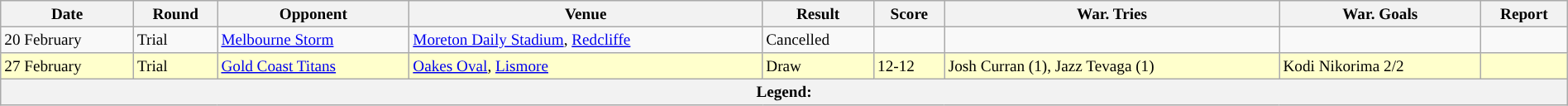<table class="wikitable" style="font-size:80%; width:100%;">
<tr>
<th>Date</th>
<th>Round</th>
<th>Opponent</th>
<th>Venue</th>
<th>Result</th>
<th>Score</th>
<th>War. Tries</th>
<th>War. Goals</th>
<th>Report</th>
</tr>
<tr>
<td>20 February</td>
<td>Trial</td>
<td> <a href='#'>Melbourne Storm</a></td>
<td><a href='#'>Moreton Daily Stadium</a>, <a href='#'>Redcliffe</a></td>
<td>Cancelled</td>
<td></td>
<td></td>
<td></td>
<td></td>
</tr>
<tr style="background:#FFFFCC">
<td>27 February</td>
<td>Trial</td>
<td> <a href='#'>Gold Coast Titans</a></td>
<td><a href='#'>Oakes Oval</a>, <a href='#'>Lismore</a></td>
<td>Draw</td>
<td>12-12</td>
<td>Josh Curran (1), Jazz Tevaga (1)</td>
<td>Kodi Nikorima 2/2</td>
<td></td>
</tr>
<tr>
<th colspan="9"><strong>Legend</strong>:<br>   </th>
</tr>
</table>
